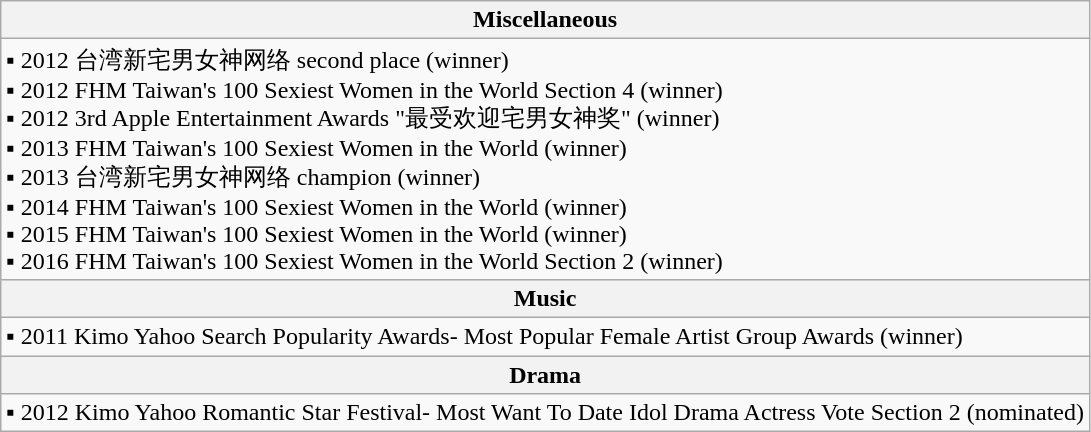<table class="wikitable sortable">
<tr>
<th>Miscellaneous</th>
</tr>
<tr>
<td colspan="1">▪ 2012    台湾新宅男女神网络 second place (winner)<br>▪ 2012 FHM Taiwan's 100 Sexiest Women in the World Section 4 (winner)<br>▪ 2012 3rd Apple Entertainment Awards "最受欢迎宅男女神奖" (winner)<br>▪ 2013 FHM Taiwan's 100 Sexiest Women in the World (winner)<br>▪ 2013     台湾新宅男女神网络 champion (winner)<br>▪ 2014 FHM Taiwan's 100 Sexiest Women in the World (winner)<br>▪ 2015 FHM Taiwan's 100 Sexiest Women in the World (winner)<br>▪ 2016 FHM Taiwan's 100 Sexiest Women in the World Section 2 (winner)</td>
</tr>
<tr>
<th>Music</th>
</tr>
<tr>
<td colspan="1">▪ 2011 Kimo Yahoo Search Popularity Awards- Most Popular Female Artist Group Awards (winner)</td>
</tr>
<tr>
<th>Drama</th>
</tr>
<tr>
<td colspan="1">▪ 2012 Kimo Yahoo Romantic Star Festival- Most Want To Date Idol Drama Actress Vote Section 2 (nominated)</td>
</tr>
</table>
